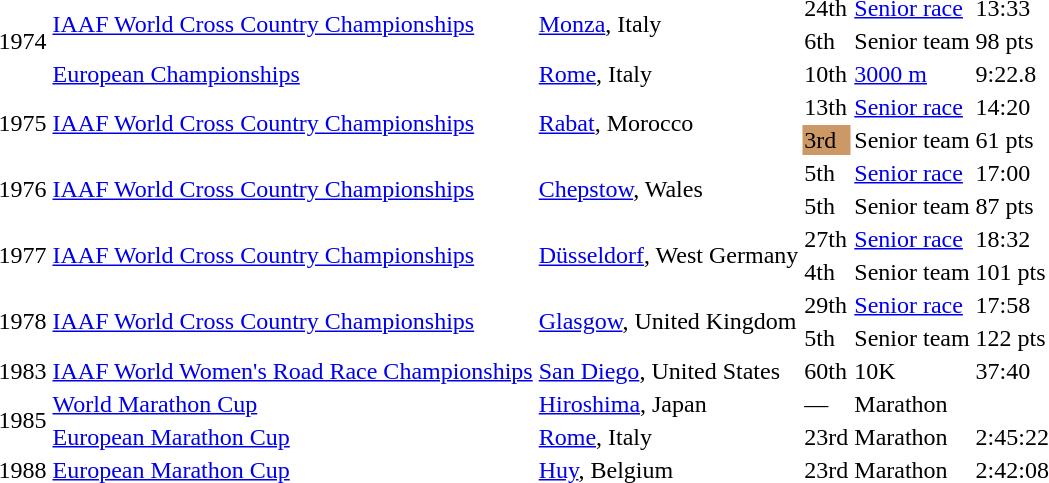<table>
<tr>
<td rowspan=3>1974</td>
<td rowspan=2><a href='#'>IAAF World Cross Country Championships</a></td>
<td rowspan=2><a href='#'>Monza</a>, Italy</td>
<td>24th</td>
<td><a href='#'>Senior race</a></td>
<td>13:33</td>
</tr>
<tr>
<td>6th</td>
<td>Senior team</td>
<td>98 pts</td>
</tr>
<tr>
<td><a href='#'>European Championships</a></td>
<td><a href='#'>Rome</a>, Italy</td>
<td>10th</td>
<td><a href='#'>3000 m</a></td>
<td>9:22.8</td>
</tr>
<tr>
<td rowspan=2>1975</td>
<td rowspan=2><a href='#'>IAAF World Cross Country Championships</a></td>
<td rowspan=2><a href='#'>Rabat</a>, Morocco</td>
<td>13th</td>
<td><a href='#'>Senior race</a></td>
<td>14:20</td>
</tr>
<tr>
<td bgcolor=cc9966>3rd</td>
<td>Senior team</td>
<td>61 pts</td>
</tr>
<tr>
<td rowspan=2>1976</td>
<td rowspan=2><a href='#'>IAAF World Cross Country Championships</a></td>
<td rowspan=2><a href='#'>Chepstow</a>, Wales</td>
<td>5th</td>
<td><a href='#'>Senior race</a></td>
<td>17:00</td>
</tr>
<tr>
<td>5th</td>
<td>Senior team</td>
<td>87 pts</td>
</tr>
<tr>
<td rowspan=2>1977</td>
<td rowspan=2><a href='#'>IAAF World Cross Country Championships</a></td>
<td rowspan=2><a href='#'>Düsseldorf</a>, West Germany</td>
<td>27th</td>
<td><a href='#'>Senior race</a></td>
<td>18:32</td>
</tr>
<tr>
<td>4th</td>
<td>Senior team</td>
<td>101 pts</td>
</tr>
<tr>
<td rowspan=2>1978</td>
<td rowspan=2><a href='#'>IAAF World Cross Country Championships</a></td>
<td rowspan=2><a href='#'>Glasgow</a>, United Kingdom</td>
<td>29th</td>
<td><a href='#'>Senior race</a></td>
<td>17:58</td>
</tr>
<tr>
<td>5th</td>
<td>Senior team</td>
<td>122 pts</td>
</tr>
<tr>
<td>1983</td>
<td><a href='#'>IAAF World Women's Road Race Championships</a></td>
<td><a href='#'>San Diego</a>, United States</td>
<td>60th</td>
<td>10K</td>
<td>37:40</td>
</tr>
<tr>
<td rowspan=2>1985</td>
<td><a href='#'>World Marathon Cup</a></td>
<td><a href='#'>Hiroshima</a>, Japan</td>
<td>—</td>
<td>Marathon</td>
<td></td>
</tr>
<tr>
<td><a href='#'>European Marathon Cup</a></td>
<td><a href='#'>Rome</a>, Italy</td>
<td>23rd</td>
<td>Marathon</td>
<td>2:45:22</td>
</tr>
<tr>
<td>1988</td>
<td><a href='#'>European Marathon Cup</a></td>
<td><a href='#'>Huy</a>, Belgium</td>
<td>23rd</td>
<td>Marathon</td>
<td>2:42:08</td>
</tr>
</table>
